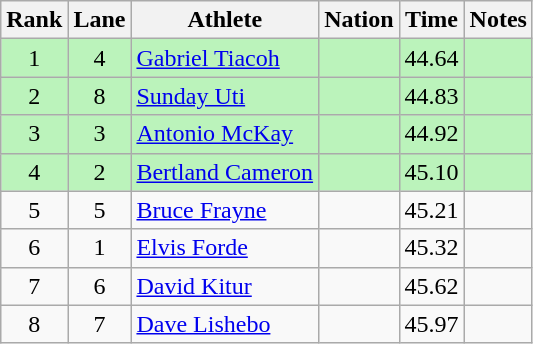<table class="wikitable sortable" style="text-align:center">
<tr>
<th>Rank</th>
<th>Lane</th>
<th>Athlete</th>
<th>Nation</th>
<th>Time</th>
<th>Notes</th>
</tr>
<tr style="background:#bbf3bb;">
<td>1</td>
<td>4</td>
<td align=left><a href='#'>Gabriel Tiacoh</a></td>
<td align=left></td>
<td>44.64</td>
<td></td>
</tr>
<tr style="background:#bbf3bb;">
<td>2</td>
<td>8</td>
<td align=left><a href='#'>Sunday Uti</a></td>
<td align=left></td>
<td>44.83</td>
<td></td>
</tr>
<tr style="background:#bbf3bb;">
<td>3</td>
<td>3</td>
<td align=left><a href='#'>Antonio McKay</a></td>
<td align=left></td>
<td>44.92</td>
<td></td>
</tr>
<tr style="background:#bbf3bb;">
<td>4</td>
<td>2</td>
<td align=left><a href='#'>Bertland Cameron</a></td>
<td align=left></td>
<td>45.10</td>
<td></td>
</tr>
<tr>
<td>5</td>
<td>5</td>
<td align=left><a href='#'>Bruce Frayne</a></td>
<td align=left></td>
<td>45.21</td>
<td></td>
</tr>
<tr>
<td>6</td>
<td>1</td>
<td align=left><a href='#'>Elvis Forde</a></td>
<td align=left></td>
<td>45.32</td>
<td></td>
</tr>
<tr>
<td>7</td>
<td>6</td>
<td align=left><a href='#'>David Kitur</a></td>
<td align=left></td>
<td>45.62</td>
<td></td>
</tr>
<tr>
<td>8</td>
<td>7</td>
<td align=left><a href='#'>Dave Lishebo</a></td>
<td align=left></td>
<td>45.97</td>
<td></td>
</tr>
</table>
